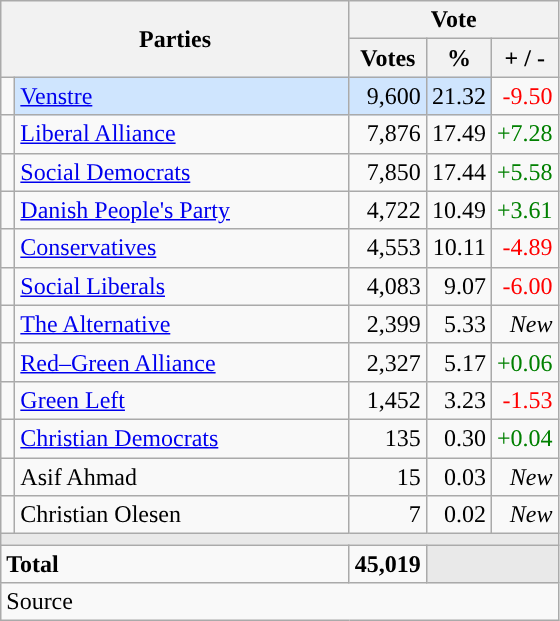<table class="wikitable" style="text-align:right;">
<tr>
<th style="text-align:centre;" rowspan="2" colspan="2" width="225">Parties</th>
<th colspan="3">Vote</th>
</tr>
<tr>
<th width="15">Votes</th>
<th width="15">%</th>
<th width="15">+ / -</th>
</tr>
<tr>
<td width="2" style="color:inherit;background:"></td>
<td bgcolor=#cfe5fe  align="left"><a href='#'>Venstre</a></td>
<td bgcolor=#cfe5fe>9,600</td>
<td bgcolor=#cfe5fe>21.32</td>
<td style=color:red;>-9.50</td>
</tr>
<tr>
<td width="2" style="color:inherit;background:"></td>
<td align="left"><a href='#'>Liberal Alliance</a></td>
<td>7,876</td>
<td>17.49</td>
<td style=color:green;>+7.28</td>
</tr>
<tr>
<td width="2" style="color:inherit;background:"></td>
<td align="left"><a href='#'>Social Democrats</a></td>
<td>7,850</td>
<td>17.44</td>
<td style=color:green;>+5.58</td>
</tr>
<tr>
<td width="2" style="color:inherit;background:"></td>
<td align="left"><a href='#'>Danish People's Party</a></td>
<td>4,722</td>
<td>10.49</td>
<td style=color:green;>+3.61</td>
</tr>
<tr>
<td width="2" style="color:inherit;background:"></td>
<td align="left"><a href='#'>Conservatives</a></td>
<td>4,553</td>
<td>10.11</td>
<td style=color:red;>-4.89</td>
</tr>
<tr>
<td width="2" style="color:inherit;background:"></td>
<td align="left"><a href='#'>Social Liberals</a></td>
<td>4,083</td>
<td>9.07</td>
<td style=color:red;>-6.00</td>
</tr>
<tr>
<td width="2" style="color:inherit;background:"></td>
<td align="left"><a href='#'>The Alternative</a></td>
<td>2,399</td>
<td>5.33</td>
<td><em>New</em></td>
</tr>
<tr>
<td width="2" style="color:inherit;background:"></td>
<td align="left"><a href='#'>Red–Green Alliance</a></td>
<td>2,327</td>
<td>5.17</td>
<td style=color:green;>+0.06</td>
</tr>
<tr>
<td width="2" style="color:inherit;background:"></td>
<td align="left"><a href='#'>Green Left</a></td>
<td>1,452</td>
<td>3.23</td>
<td style=color:red;>-1.53</td>
</tr>
<tr>
<td width="2" style="color:inherit;background:"></td>
<td align="left"><a href='#'>Christian Democrats</a></td>
<td>135</td>
<td>0.30</td>
<td style=color:green;>+0.04</td>
</tr>
<tr>
<td width="2" style="color:inherit;background:"></td>
<td align="left">Asif Ahmad</td>
<td>15</td>
<td>0.03</td>
<td><em>New</em></td>
</tr>
<tr>
<td width="2" style="color:inherit;background:"></td>
<td align="left">Christian Olesen</td>
<td>7</td>
<td>0.02</td>
<td><em>New</em></td>
</tr>
<tr>
<td colspan="7" bgcolor="#E9E9E9"></td>
</tr>
<tr>
<td align="left" colspan="2"><strong>Total</strong></td>
<td><strong>45,019</strong></td>
<td bgcolor="#E9E9E9" colspan="2"></td>
</tr>
<tr>
<td align="left" colspan="6">Source</td>
</tr>
</table>
